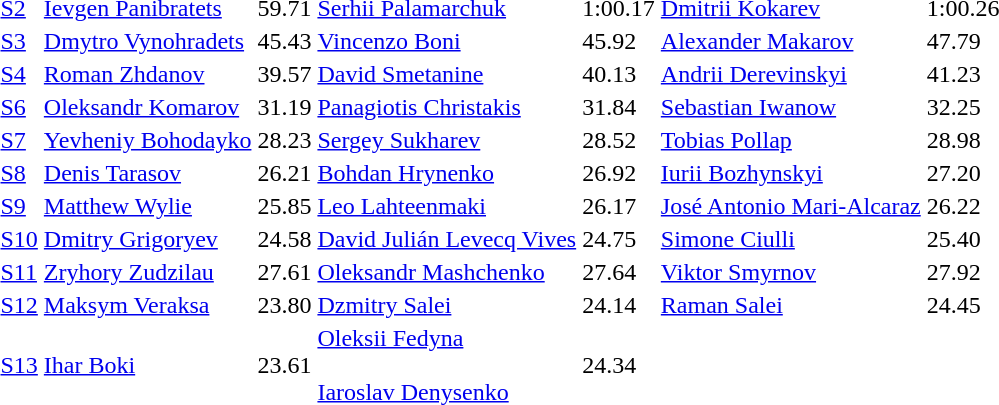<table>
<tr>
<td><a href='#'>S2</a></td>
<td><a href='#'>Ievgen Panibratets</a><br></td>
<td>59.71</td>
<td><a href='#'>Serhii Palamarchuk</a><br></td>
<td>1:00.17</td>
<td><a href='#'>Dmitrii Kokarev</a><br></td>
<td>1:00.26</td>
</tr>
<tr>
<td><a href='#'>S3</a></td>
<td><a href='#'>Dmytro Vynohradets</a><br></td>
<td>45.43</td>
<td><a href='#'>Vincenzo Boni</a><br></td>
<td>45.92</td>
<td><a href='#'>Alexander Makarov</a><br></td>
<td>47.79</td>
</tr>
<tr>
<td><a href='#'>S4</a></td>
<td><a href='#'>Roman Zhdanov</a><br></td>
<td>39.57</td>
<td><a href='#'>David Smetanine</a><br></td>
<td>40.13</td>
<td><a href='#'>Andrii Derevinskyi</a><br></td>
<td>41.23</td>
</tr>
<tr>
<td><a href='#'>S6</a></td>
<td><a href='#'>Oleksandr Komarov</a><br></td>
<td>31.19</td>
<td><a href='#'>Panagiotis Christakis</a><br></td>
<td>31.84</td>
<td><a href='#'>Sebastian Iwanow</a><br></td>
<td>32.25</td>
</tr>
<tr>
<td><a href='#'>S7</a></td>
<td><a href='#'>Yevheniy Bohodayko</a><br></td>
<td>28.23</td>
<td><a href='#'>Sergey Sukharev</a><br></td>
<td>28.52</td>
<td><a href='#'>Tobias Pollap</a><br></td>
<td>28.98</td>
</tr>
<tr>
<td><a href='#'>S8</a></td>
<td><a href='#'>Denis Tarasov</a><br></td>
<td>26.21</td>
<td><a href='#'>Bohdan Hrynenko</a><br></td>
<td>26.92</td>
<td><a href='#'>Iurii Bozhynskyi</a><br></td>
<td>27.20</td>
</tr>
<tr>
<td><a href='#'>S9</a></td>
<td><a href='#'>Matthew Wylie</a><br></td>
<td>25.85</td>
<td><a href='#'>Leo Lahteenmaki</a><br></td>
<td>26.17</td>
<td><a href='#'>José Antonio Mari-Alcaraz</a><br></td>
<td>26.22</td>
</tr>
<tr>
<td><a href='#'>S10</a></td>
<td><a href='#'>Dmitry Grigoryev</a><br></td>
<td>24.58</td>
<td><a href='#'>David Julián Levecq Vives</a><br></td>
<td>24.75</td>
<td><a href='#'>Simone Ciulli</a><br></td>
<td>25.40</td>
</tr>
<tr>
<td><a href='#'>S11</a></td>
<td><a href='#'>Zryhory Zudzilau</a><br></td>
<td>27.61</td>
<td><a href='#'>Oleksandr Mashchenko</a><br></td>
<td>27.64</td>
<td><a href='#'>Viktor Smyrnov</a><br></td>
<td>27.92</td>
</tr>
<tr>
<td><a href='#'>S12</a></td>
<td><a href='#'>Maksym Veraksa</a><br></td>
<td>23.80</td>
<td><a href='#'>Dzmitry Salei</a><br></td>
<td>24.14</td>
<td><a href='#'>Raman Salei</a><br></td>
<td>24.45</td>
</tr>
<tr>
<td><a href='#'>S13</a></td>
<td><a href='#'>Ihar Boki</a><br></td>
<td>23.61</td>
<td><a href='#'>Oleksii Fedyna</a><br><br><a href='#'>Iaroslav Denysenko</a><br></td>
<td>24.34</td>
<td></td>
<td></td>
</tr>
</table>
